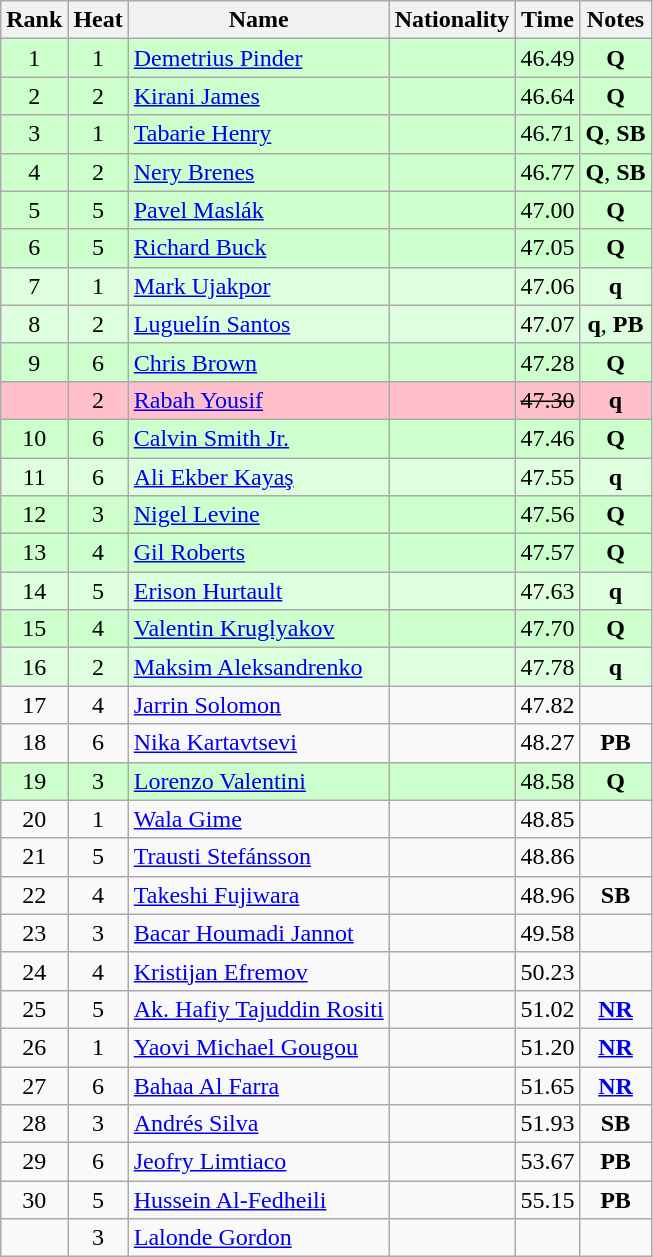<table class="wikitable sortable" style="text-align:center">
<tr>
<th>Rank</th>
<th>Heat</th>
<th>Name</th>
<th>Nationality</th>
<th>Time</th>
<th>Notes</th>
</tr>
<tr bgcolor=ccffcc>
<td>1</td>
<td>1</td>
<td align=left><a href='#'>Demetrius Pinder</a></td>
<td align=left></td>
<td>46.49</td>
<td><strong>Q</strong></td>
</tr>
<tr bgcolor=ccffcc>
<td>2</td>
<td>2</td>
<td align=left><a href='#'>Kirani James</a></td>
<td align=left></td>
<td>46.64</td>
<td><strong>Q</strong></td>
</tr>
<tr bgcolor=ccffcc>
<td>3</td>
<td>1</td>
<td align=left><a href='#'>Tabarie Henry</a></td>
<td align=left></td>
<td>46.71</td>
<td><strong>Q</strong>, <strong>SB</strong></td>
</tr>
<tr bgcolor=ccffcc>
<td>4</td>
<td>2</td>
<td align=left><a href='#'>Nery Brenes</a></td>
<td align=left></td>
<td>46.77</td>
<td><strong>Q</strong>, <strong>SB</strong></td>
</tr>
<tr bgcolor=ccffcc>
<td>5</td>
<td>5</td>
<td align=left><a href='#'>Pavel Maslák</a></td>
<td align=left></td>
<td>47.00</td>
<td><strong>Q</strong></td>
</tr>
<tr bgcolor=ccffcc>
<td>6</td>
<td>5</td>
<td align=left><a href='#'>Richard Buck</a></td>
<td align=left></td>
<td>47.05</td>
<td><strong>Q</strong></td>
</tr>
<tr bgcolor=ddffdd>
<td>7</td>
<td>1</td>
<td align=left><a href='#'>Mark Ujakpor</a></td>
<td align=left></td>
<td>47.06</td>
<td><strong>q</strong></td>
</tr>
<tr bgcolor=ddffdd>
<td>8</td>
<td>2</td>
<td align=left><a href='#'>Luguelín Santos</a></td>
<td align=left></td>
<td>47.07</td>
<td><strong>q</strong>, <strong>PB</strong></td>
</tr>
<tr bgcolor=ccffcc>
<td>9</td>
<td>6</td>
<td align=left><a href='#'>Chris Brown</a></td>
<td align=left></td>
<td>47.28</td>
<td><strong>Q</strong></td>
</tr>
<tr bgcolor=pink>
<td></td>
<td>2</td>
<td align=left><a href='#'>Rabah Yousif</a></td>
<td align=left></td>
<td><s>47.30 </s></td>
<td><strong>q</strong></td>
</tr>
<tr bgcolor=ccffcc>
<td>10</td>
<td>6</td>
<td align=left><a href='#'>Calvin Smith Jr.</a></td>
<td align=left></td>
<td>47.46</td>
<td><strong>Q</strong></td>
</tr>
<tr bgcolor=ddffdd>
<td>11</td>
<td>6</td>
<td align=left><a href='#'>Ali Ekber Kayaş</a></td>
<td align=left></td>
<td>47.55</td>
<td><strong>q</strong></td>
</tr>
<tr bgcolor=ccffcc>
<td>12</td>
<td>3</td>
<td align=left><a href='#'>Nigel Levine</a></td>
<td align=left></td>
<td>47.56</td>
<td><strong>Q</strong></td>
</tr>
<tr bgcolor=ccffcc>
<td>13</td>
<td>4</td>
<td align=left><a href='#'>Gil Roberts</a></td>
<td align=left></td>
<td>47.57</td>
<td><strong>Q</strong></td>
</tr>
<tr bgcolor=ddffdd>
<td>14</td>
<td>5</td>
<td align=left><a href='#'>Erison Hurtault</a></td>
<td align=left></td>
<td>47.63</td>
<td><strong>q</strong></td>
</tr>
<tr bgcolor=ccffcc>
<td>15</td>
<td>4</td>
<td align=left><a href='#'>Valentin Kruglyakov</a></td>
<td align=left></td>
<td>47.70</td>
<td><strong>Q</strong></td>
</tr>
<tr bgcolor=ddffdd>
<td>16</td>
<td>2</td>
<td align=left><a href='#'>Maksim Aleksandrenko</a></td>
<td align=left></td>
<td>47.78</td>
<td><strong>q</strong></td>
</tr>
<tr>
<td>17</td>
<td>4</td>
<td align=left><a href='#'>Jarrin Solomon</a></td>
<td align=left></td>
<td>47.82</td>
<td></td>
</tr>
<tr>
<td>18</td>
<td>6</td>
<td align=left><a href='#'>Nika Kartavtsevi</a></td>
<td align=left></td>
<td>48.27</td>
<td><strong>PB</strong></td>
</tr>
<tr bgcolor=ccffcc>
<td>19</td>
<td>3</td>
<td align=left><a href='#'>Lorenzo Valentini</a></td>
<td align=left></td>
<td>48.58</td>
<td><strong>Q</strong></td>
</tr>
<tr>
<td>20</td>
<td>1</td>
<td align=left><a href='#'>Wala Gime</a></td>
<td align=left></td>
<td>48.85</td>
<td></td>
</tr>
<tr>
<td>21</td>
<td>5</td>
<td align=left><a href='#'>Trausti Stefánsson</a></td>
<td align=left></td>
<td>48.86</td>
<td></td>
</tr>
<tr>
<td>22</td>
<td>4</td>
<td align=left><a href='#'>Takeshi Fujiwara</a></td>
<td align=left></td>
<td>48.96</td>
<td><strong>SB</strong></td>
</tr>
<tr>
<td>23</td>
<td>3</td>
<td align=left><a href='#'>Bacar Houmadi Jannot</a></td>
<td align=left></td>
<td>49.58</td>
<td></td>
</tr>
<tr>
<td>24</td>
<td>4</td>
<td align=left><a href='#'>Kristijan Efremov</a></td>
<td align=left></td>
<td>50.23</td>
<td></td>
</tr>
<tr>
<td>25</td>
<td>5</td>
<td align=left><a href='#'>Ak. Hafiy Tajuddin Rositi</a></td>
<td align=left></td>
<td>51.02</td>
<td><strong><a href='#'>NR</a></strong></td>
</tr>
<tr>
<td>26</td>
<td>1</td>
<td align=left><a href='#'>Yaovi Michael Gougou</a></td>
<td align=left></td>
<td>51.20</td>
<td><strong><a href='#'>NR</a></strong></td>
</tr>
<tr>
<td>27</td>
<td>6</td>
<td align=left><a href='#'>Bahaa Al Farra</a></td>
<td align=left></td>
<td>51.65</td>
<td><strong><a href='#'>NR</a></strong></td>
</tr>
<tr>
<td>28</td>
<td>3</td>
<td align=left><a href='#'>Andrés Silva</a></td>
<td align=left></td>
<td>51.93</td>
<td><strong>SB</strong></td>
</tr>
<tr>
<td>29</td>
<td>6</td>
<td align=left><a href='#'>Jeofry Limtiaco</a></td>
<td align=left></td>
<td>53.67</td>
<td><strong>PB</strong></td>
</tr>
<tr>
<td>30</td>
<td>5</td>
<td align=left><a href='#'>Hussein Al-Fedheili</a></td>
<td align=left></td>
<td>55.15</td>
<td><strong>PB</strong></td>
</tr>
<tr>
<td></td>
<td>3</td>
<td align=left><a href='#'>Lalonde Gordon</a></td>
<td align=left></td>
<td></td>
<td></td>
</tr>
</table>
